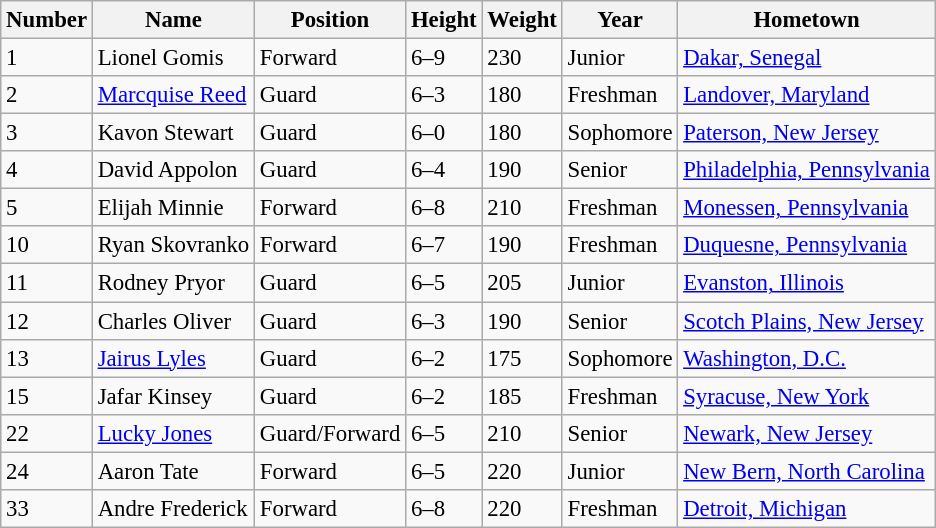<table class="wikitable sortable" style="font-size: 95%;">
<tr>
<th>Number</th>
<th>Name</th>
<th>Position</th>
<th>Height</th>
<th>Weight</th>
<th>Year</th>
<th>Hometown</th>
</tr>
<tr>
<td>1</td>
<td>Lionel Gomis</td>
<td>Forward</td>
<td>6–9</td>
<td>230</td>
<td>Junior</td>
<td><a href='#'>Dakar, Senegal</a></td>
</tr>
<tr>
<td>2</td>
<td><a href='#'>Marcquise Reed</a></td>
<td>Guard</td>
<td>6–3</td>
<td>180</td>
<td>Freshman</td>
<td><a href='#'>Landover, Maryland</a></td>
</tr>
<tr>
<td>3</td>
<td>Kavon Stewart</td>
<td>Guard</td>
<td>6–0</td>
<td>180</td>
<td>Sophomore</td>
<td><a href='#'>Paterson, New Jersey</a></td>
</tr>
<tr>
<td>4</td>
<td>David Appolon</td>
<td>Guard</td>
<td>6–4</td>
<td>190</td>
<td>Senior</td>
<td><a href='#'>Philadelphia, Pennsylvania</a></td>
</tr>
<tr>
<td>5</td>
<td>Elijah Minnie</td>
<td>Forward</td>
<td>6–8</td>
<td>210</td>
<td>Freshman</td>
<td><a href='#'>Monessen, Pennsylvania</a></td>
</tr>
<tr>
<td>10</td>
<td>Ryan Skovranko</td>
<td>Forward</td>
<td>6–7</td>
<td>190</td>
<td>Freshman</td>
<td><a href='#'>Duquesne, Pennsylvania</a></td>
</tr>
<tr>
<td>11</td>
<td>Rodney Pryor</td>
<td>Guard</td>
<td>6–5</td>
<td>205</td>
<td>Junior</td>
<td><a href='#'>Evanston, Illinois</a></td>
</tr>
<tr>
<td>12</td>
<td>Charles Oliver</td>
<td>Guard</td>
<td>6–3</td>
<td>190</td>
<td>Senior</td>
<td><a href='#'>Scotch Plains, New Jersey</a></td>
</tr>
<tr>
<td>13</td>
<td><a href='#'>Jairus Lyles</a></td>
<td>Guard</td>
<td>6–2</td>
<td>175</td>
<td>Sophomore</td>
<td><a href='#'>Washington, D.C.</a></td>
</tr>
<tr>
<td>15</td>
<td>Jafar Kinsey</td>
<td>Guard</td>
<td>6–2</td>
<td>185</td>
<td>Freshman</td>
<td><a href='#'>Syracuse, New York</a></td>
</tr>
<tr>
<td>22</td>
<td><a href='#'>Lucky Jones</a></td>
<td>Guard/Forward</td>
<td>6–5</td>
<td>210</td>
<td>Senior</td>
<td><a href='#'>Newark, New Jersey</a></td>
</tr>
<tr>
<td>24</td>
<td>Aaron Tate</td>
<td>Forward</td>
<td>6–5</td>
<td>220</td>
<td>Junior</td>
<td><a href='#'>New Bern, North Carolina</a></td>
</tr>
<tr>
<td>33</td>
<td>Andre Frederick</td>
<td>Forward</td>
<td>6–8</td>
<td>220</td>
<td>Freshman</td>
<td><a href='#'>Detroit, Michigan</a></td>
</tr>
</table>
